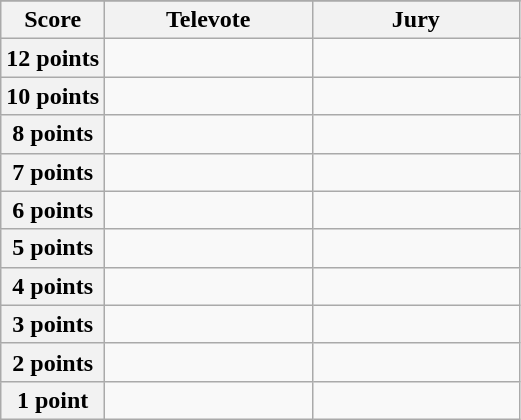<table class="wikitable">
<tr>
</tr>
<tr>
<th scope="col" width="20%">Score</th>
<th scope="col" width="40%">Televote</th>
<th scope="col" width="40%">Jury</th>
</tr>
<tr>
<th scope="row">12 points</th>
<td></td>
<td></td>
</tr>
<tr>
<th scope="row">10 points</th>
<td></td>
<td></td>
</tr>
<tr>
<th scope="row">8 points</th>
<td></td>
<td></td>
</tr>
<tr>
<th scope="row">7 points</th>
<td></td>
<td></td>
</tr>
<tr>
<th scope="row">6 points</th>
<td></td>
<td></td>
</tr>
<tr>
<th scope="row">5 points</th>
<td></td>
<td></td>
</tr>
<tr>
<th scope="row">4 points</th>
<td></td>
<td></td>
</tr>
<tr>
<th scope="row">3 points</th>
<td></td>
<td></td>
</tr>
<tr>
<th scope="row">2 points</th>
<td></td>
<td></td>
</tr>
<tr>
<th scope="row">1 point</th>
<td></td>
<td></td>
</tr>
</table>
